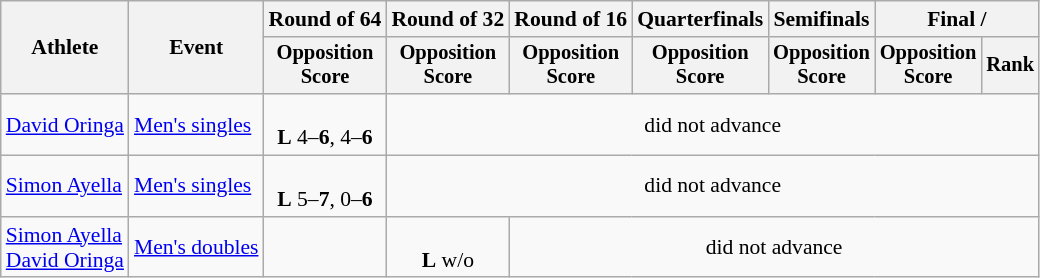<table class=wikitable style="font-size:90%">
<tr>
<th rowspan="2">Athlete</th>
<th rowspan="2">Event</th>
<th>Round of 64</th>
<th>Round of 32</th>
<th>Round of 16</th>
<th>Quarterfinals</th>
<th>Semifinals</th>
<th colspan=2>Final / </th>
</tr>
<tr style="font-size:95%">
<th>Opposition<br>Score</th>
<th>Opposition<br>Score</th>
<th>Opposition<br>Score</th>
<th>Opposition<br>Score</th>
<th>Opposition<br>Score</th>
<th>Opposition<br>Score</th>
<th>Rank</th>
</tr>
<tr align=center>
<td align=left><a href='#'>David Oringa</a></td>
<td align=left><a href='#'>Men's singles</a></td>
<td><br><strong>L</strong> 4–<strong>6</strong>, 4–<strong>6</strong></td>
<td colspan=6>did not advance</td>
</tr>
<tr align=center>
<td align=left><a href='#'>Simon Ayella</a></td>
<td align=left><a href='#'>Men's singles</a></td>
<td><br><strong>L</strong> 5–<strong>7</strong>, 0–<strong>6</strong></td>
<td colspan=6>did not advance</td>
</tr>
<tr align=center>
<td align=left><a href='#'>Simon Ayella</a><br><a href='#'>David Oringa</a></td>
<td align=left><a href='#'>Men's doubles</a></td>
<td></td>
<td><br><strong>L</strong> w/o</td>
<td colspan=5>did not advance</td>
</tr>
</table>
